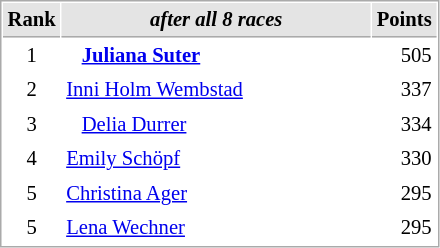<table cellspacing="1" cellpadding="3" style="border:1px solid #aaa; font-size:86%;">
<tr style="background:#e4e4e4;">
<th style="border-bottom:1px solid #aaa; width:10px;">Rank</th>
<th style="border-bottom:1px solid #aaa; width:200px; white-space:nowrap;"><em>after all 8 races</em></th>
<th style="border-bottom:1px solid #aaa; width:20px;">Points</th>
</tr>
<tr>
<td style="text-align:center;">1</td>
<td><strong>   <a href='#'>Juliana Suter</a></strong></td>
<td align="right">505</td>
</tr>
<tr>
<td style="text-align:center;">2</td>
<td> <a href='#'>Inni Holm Wembstad</a></td>
<td align="right">337</td>
</tr>
<tr>
<td style="text-align:center;">3</td>
<td>   <a href='#'>Delia Durrer</a></td>
<td align="right">334</td>
</tr>
<tr>
<td style="text-align:center;">4</td>
<td> <a href='#'>Emily Schöpf</a></td>
<td align="right">330</td>
</tr>
<tr>
<td style="text-align:center;">5</td>
<td> <a href='#'>Christina Ager</a></td>
<td align="right">295</td>
</tr>
<tr>
<td style="text-align:center;">5</td>
<td> <a href='#'>Lena Wechner</a></td>
<td align="right">295</td>
</tr>
</table>
